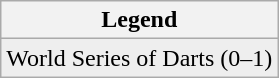<table class="wikitable">
<tr>
<th>Legend</th>
</tr>
<tr style="background:#eeeeee;">
<td>World Series of Darts (0–1)</td>
</tr>
</table>
